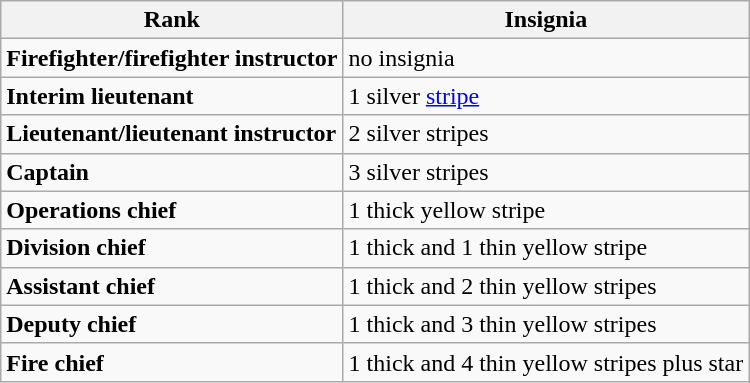<table class="wikitable">
<tr>
<th>Rank</th>
<th>Insignia</th>
</tr>
<tr>
<td><strong>Firefighter/firefighter instructor</strong></td>
<td>no insignia</td>
</tr>
<tr>
<td><strong>Interim lieutenant</strong></td>
<td>1 silver <a href='#'>stripe</a></td>
</tr>
<tr>
<td><strong>Lieutenant/lieutenant instructor</strong></td>
<td>2 silver stripes</td>
</tr>
<tr>
<td><strong>Captain</strong></td>
<td>3 silver stripes</td>
</tr>
<tr>
<td><strong>Operations chief</strong></td>
<td>1 thick yellow stripe</td>
</tr>
<tr>
<td><strong>Division chief</strong></td>
<td>1 thick and 1 thin yellow stripe</td>
</tr>
<tr>
<td><strong>Assistant chief</strong></td>
<td>1 thick and 2 thin yellow stripes</td>
</tr>
<tr>
<td><strong>Deputy chief</strong></td>
<td>1 thick and 3 thin yellow stripes</td>
</tr>
<tr>
<td><strong>Fire chief</strong></td>
<td>1 thick and 4 thin yellow stripes plus star</td>
</tr>
</table>
